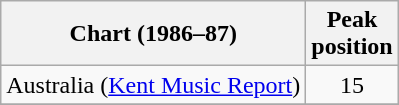<table class="wikitable">
<tr>
<th>Chart (1986–87)</th>
<th>Peak<br>position</th>
</tr>
<tr>
<td>Australia (<a href='#'>Kent Music Report</a>)</td>
<td align="center">15</td>
</tr>
<tr>
</tr>
</table>
